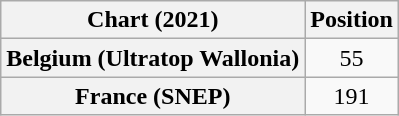<table class="wikitable sortable plainrowheaders" style="text-align:center">
<tr>
<th scope="col">Chart (2021)</th>
<th scope="col">Position</th>
</tr>
<tr>
<th scope="row">Belgium (Ultratop Wallonia)</th>
<td>55</td>
</tr>
<tr>
<th scope="row">France (SNEP)</th>
<td>191</td>
</tr>
</table>
